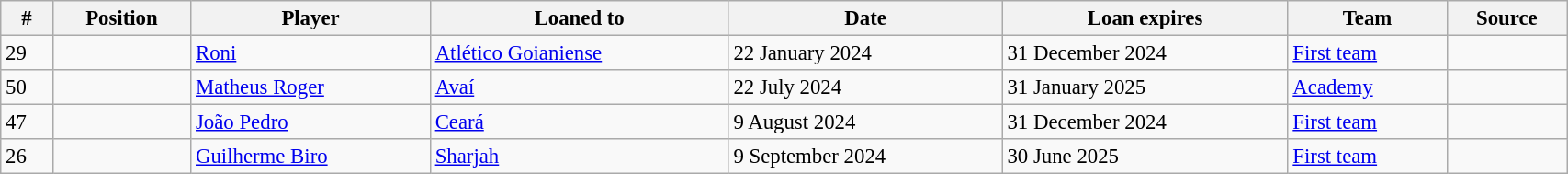<table class="wikitable sortable" style="width:90%; text-align:center; font-size:95%; text-align:left;">
<tr>
<th><strong>#</strong></th>
<th><strong>Position </strong></th>
<th><strong>Player </strong></th>
<th><strong>Loaned to</strong></th>
<th><strong>Date </strong></th>
<th><strong>Loan expires </strong></th>
<th><strong>Team</strong></th>
<th><strong>Source</strong></th>
</tr>
<tr>
<td>29</td>
<td></td>
<td> <a href='#'>Roni</a></td>
<td> <a href='#'>Atlético Goianiense</a></td>
<td>22 January 2024</td>
<td>31 December 2024</td>
<td><a href='#'>First team</a></td>
<td></td>
</tr>
<tr>
<td>50</td>
<td></td>
<td> <a href='#'>Matheus Roger</a></td>
<td> <a href='#'>Avaí</a></td>
<td>22 July 2024</td>
<td>31 January 2025</td>
<td><a href='#'>Academy</a></td>
<td></td>
</tr>
<tr>
<td>47</td>
<td></td>
<td> <a href='#'>João Pedro</a></td>
<td> <a href='#'>Ceará</a></td>
<td>9 August 2024</td>
<td>31 December 2024</td>
<td><a href='#'>First team</a></td>
<td></td>
</tr>
<tr>
<td>26</td>
<td></td>
<td> <a href='#'>Guilherme Biro</a></td>
<td> <a href='#'>Sharjah</a></td>
<td>9 September 2024</td>
<td>30 June 2025</td>
<td><a href='#'>First team</a></td>
<td></td>
</tr>
</table>
